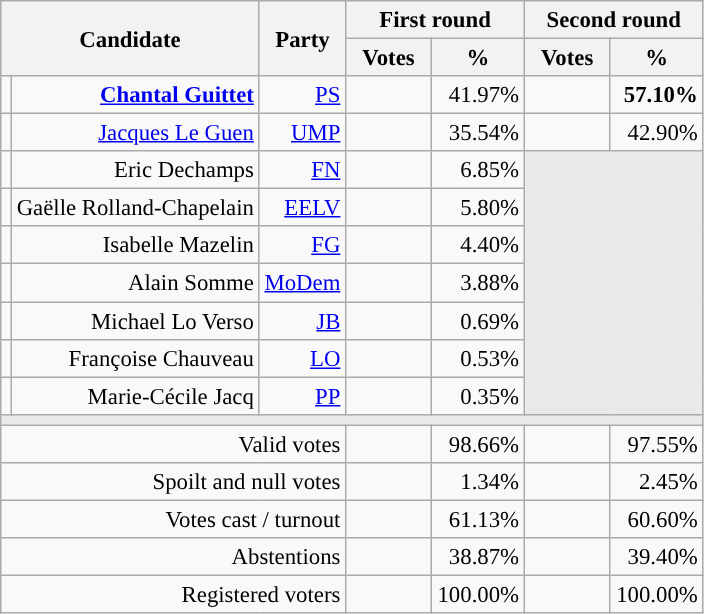<table class="wikitable" style="text-align:right;font-size:95%;">
<tr>
<th rowspan=2 colspan=2>Candidate</th>
<th rowspan=2 colspan=1>Party</th>
<th colspan=2>First round</th>
<th colspan=2>Second round</th>
</tr>
<tr>
<th style="width:50px;">Votes</th>
<th style="width:55px;">%</th>
<th style="width:50px;">Votes</th>
<th style="width:55px;">%</th>
</tr>
<tr>
<td style="color:inherit;background-color:"></td>
<td><strong><a href='#'>Chantal Guittet</a></strong></td>
<td><a href='#'>PS</a></td>
<td></td>
<td>41.97%</td>
<td><strong></strong></td>
<td><strong>57.10%</strong></td>
</tr>
<tr>
<td style="color:inherit;background-color:"></td>
<td><a href='#'>Jacques Le Guen</a></td>
<td><a href='#'>UMP</a></td>
<td></td>
<td>35.54%</td>
<td></td>
<td>42.90%</td>
</tr>
<tr>
<td style="color:inherit;background-color:"></td>
<td>Eric Dechamps</td>
<td><a href='#'>FN</a></td>
<td></td>
<td>6.85%</td>
<td colspan=7 rowspan=7 style="background-color:#E9E9E9;"></td>
</tr>
<tr>
<td style="color:inherit;background-color:"></td>
<td>Gaëlle Rolland-Chapelain</td>
<td><a href='#'>EELV</a></td>
<td></td>
<td>5.80%</td>
</tr>
<tr>
<td style="color:inherit;background-color:"></td>
<td>Isabelle Mazelin</td>
<td><a href='#'>FG</a></td>
<td></td>
<td>4.40%</td>
</tr>
<tr>
<td style="color:inherit;background-color:"></td>
<td>Alain Somme</td>
<td><a href='#'>MoDem</a></td>
<td></td>
<td>3.88%</td>
</tr>
<tr>
<td style="color:inherit;background-color:"></td>
<td>Michael Lo Verso</td>
<td><a href='#'>JB</a> </td>
<td></td>
<td>0.69%</td>
</tr>
<tr>
<td style="color:inherit;background-color:"></td>
<td>Françoise Chauveau</td>
<td><a href='#'>LO</a></td>
<td></td>
<td>0.53%</td>
</tr>
<tr>
<td style="color:inherit;background-color:"></td>
<td>Marie-Cécile Jacq</td>
<td><a href='#'>PP</a></td>
<td></td>
<td>0.35%</td>
</tr>
<tr>
<td colspan=7 style="background-color:#E9E9E9;"></td>
</tr>
<tr>
<td colspan=3>Valid votes</td>
<td></td>
<td>98.66%</td>
<td></td>
<td>97.55%</td>
</tr>
<tr>
<td colspan=3>Spoilt and null votes</td>
<td></td>
<td>1.34%</td>
<td></td>
<td>2.45%</td>
</tr>
<tr>
<td colspan=3>Votes cast / turnout</td>
<td></td>
<td>61.13%</td>
<td></td>
<td>60.60%</td>
</tr>
<tr>
<td colspan=3>Abstentions</td>
<td></td>
<td>38.87%</td>
<td></td>
<td>39.40%</td>
</tr>
<tr>
<td colspan=3>Registered voters</td>
<td></td>
<td>100.00%</td>
<td></td>
<td>100.00%</td>
</tr>
</table>
